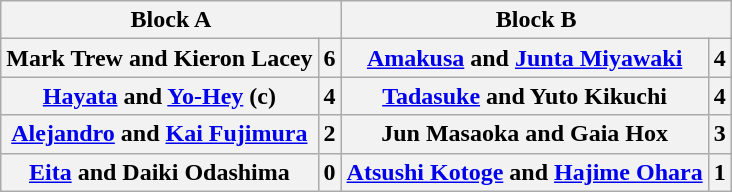<table class="wikitable" style="margin: 1em auto 1em auto">
<tr>
<th colspan="2">Block A</th>
<th colspan="2">Block B</th>
</tr>
<tr>
<th>Mark Trew and Kieron Lacey</th>
<th>6</th>
<th><a href='#'>Amakusa</a> and <a href='#'>Junta Miyawaki</a></th>
<th>4</th>
</tr>
<tr>
<th><a href='#'>Hayata</a> and <a href='#'>Yo-Hey</a> (c)</th>
<th>4</th>
<th><a href='#'>Tadasuke</a> and Yuto Kikuchi</th>
<th>4</th>
</tr>
<tr>
<th><a href='#'>Alejandro</a> and <a href='#'>Kai Fujimura</a></th>
<th>2</th>
<th>Jun Masaoka and Gaia Hox</th>
<th>3</th>
</tr>
<tr>
<th><a href='#'>Eita</a> and Daiki Odashima</th>
<th>0</th>
<th><a href='#'>Atsushi Kotoge</a> and <a href='#'>Hajime Ohara</a></th>
<th>1</th>
</tr>
</table>
